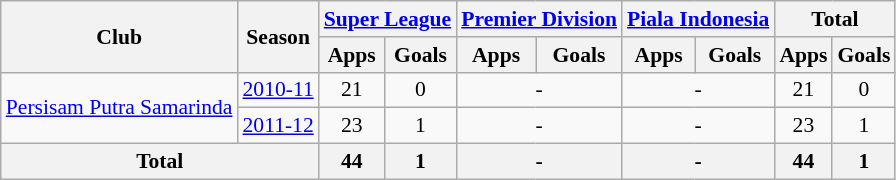<table class="wikitable" style="font-size:90%; text-align:center;">
<tr>
<th rowspan="2">Club</th>
<th rowspan="2">Season</th>
<th colspan="2"><a href='#'>Super League</a></th>
<th colspan="2"><a href='#'>Premier Division</a></th>
<th colspan="2"><a href='#'>Piala Indonesia</a></th>
<th colspan="2">Total</th>
</tr>
<tr>
<th>Apps</th>
<th>Goals</th>
<th>Apps</th>
<th>Goals</th>
<th>Apps</th>
<th>Goals</th>
<th>Apps</th>
<th>Goals</th>
</tr>
<tr>
<td rowspan="2"><a href='#'>Persisam Putra Samarinda</a></td>
<td><a href='#'>2010-11</a></td>
<td>21</td>
<td>0</td>
<td colspan="2">-</td>
<td colspan="2">-</td>
<td>21</td>
<td>0</td>
</tr>
<tr>
<td><a href='#'>2011-12</a></td>
<td>23</td>
<td>1</td>
<td colspan="2">-</td>
<td colspan="2">-</td>
<td>23</td>
<td>1</td>
</tr>
<tr>
<th colspan="2">Total</th>
<th>44</th>
<th>1</th>
<th colspan="2">-</th>
<th colspan="2">-</th>
<th>44</th>
<th>1</th>
</tr>
</table>
